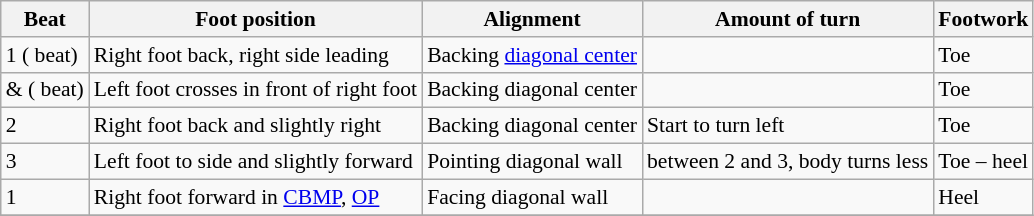<table class="wikitable" style="font-size:90%;">
<tr>
<th>Beat</th>
<th>Foot position</th>
<th>Alignment</th>
<th>Amount of turn</th>
<th>Footwork</th>
</tr>
<tr>
<td>1 ( beat)</td>
<td>Right foot back, right side leading</td>
<td>Backing <a href='#'>diagonal center</a></td>
<td></td>
<td>Toe</td>
</tr>
<tr>
<td>& ( beat)</td>
<td>Left foot crosses in front of right foot</td>
<td>Backing diagonal center</td>
<td></td>
<td>Toe</td>
</tr>
<tr>
<td>2</td>
<td>Right foot back and slightly right</td>
<td>Backing diagonal center</td>
<td>Start to turn left</td>
<td>Toe</td>
</tr>
<tr>
<td>3</td>
<td>Left foot to side and slightly forward</td>
<td>Pointing diagonal wall</td>
<td> between 2 and 3, body turns less</td>
<td>Toe – heel</td>
</tr>
<tr>
<td>1</td>
<td>Right foot forward in <a href='#'>CBMP</a>, <a href='#'>OP</a></td>
<td>Facing diagonal wall</td>
<td></td>
<td>Heel</td>
</tr>
<tr>
</tr>
</table>
